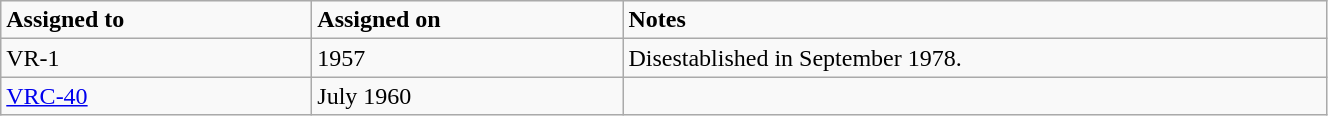<table class="wikitable" style="width: 70%;">
<tr>
<td style="width: 200px;"><strong>Assigned to</strong></td>
<td style="width: 200px;"><strong>Assigned on</strong></td>
<td><strong>Notes</strong></td>
</tr>
<tr>
<td>VR-1</td>
<td>1957</td>
<td>Disestablished in September 1978.</td>
</tr>
<tr>
<td><a href='#'>VRC-40</a></td>
<td>July 1960</td>
<td></td>
</tr>
</table>
